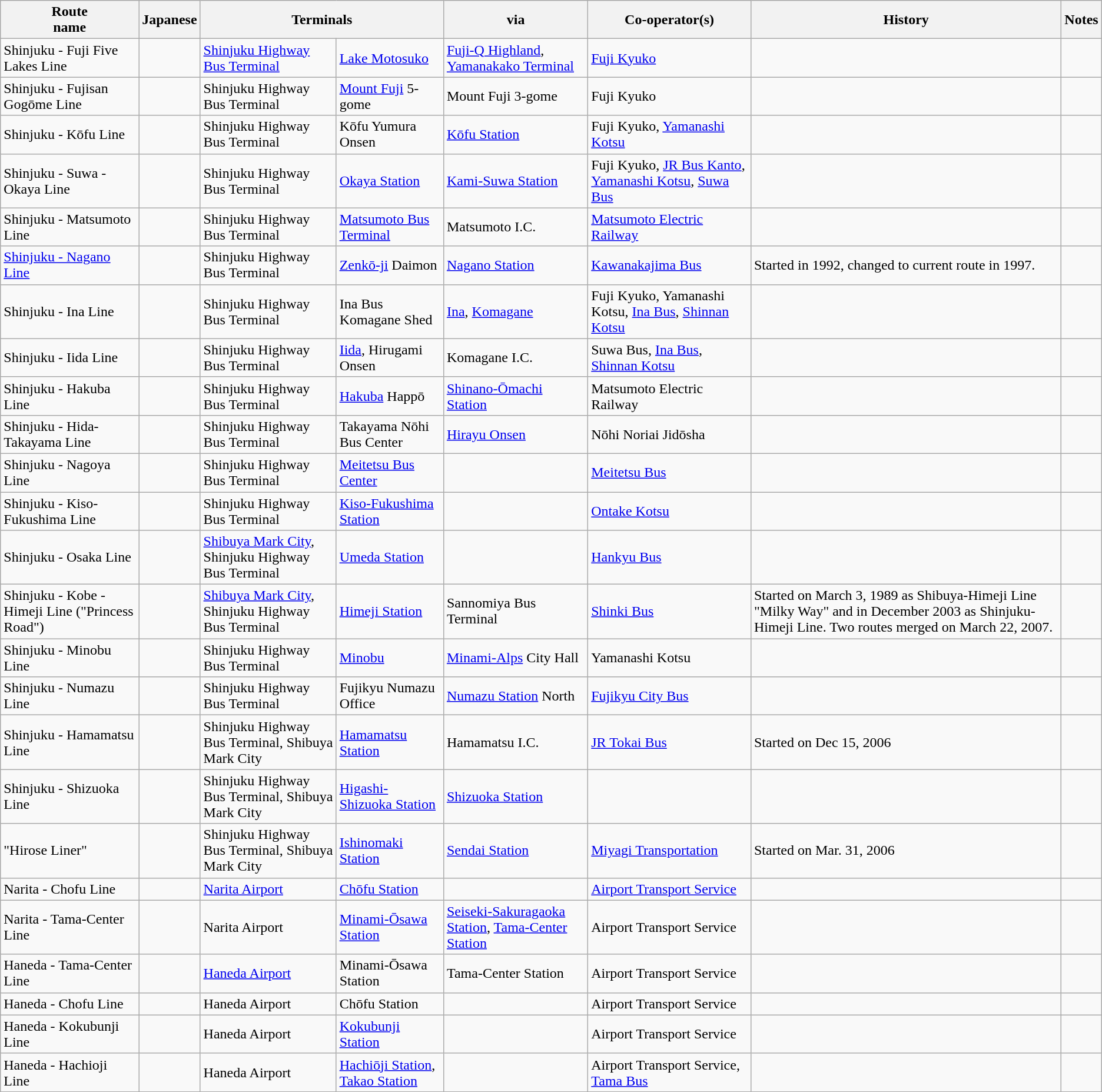<table class=wikitable>
<tr>
<th>Route<br>name</th>
<th>Japanese</th>
<th colspan=2>Terminals</th>
<th>via</th>
<th>Co-operator(s)</th>
<th>History</th>
<th>Notes</th>
</tr>
<tr>
<td>Shinjuku - Fuji Five Lakes Line</td>
<td></td>
<td><a href='#'>Shinjuku Highway Bus Terminal</a></td>
<td><a href='#'>Lake Motosuko</a></td>
<td><a href='#'>Fuji-Q Highland</a>, <a href='#'>Yamanakako Terminal</a></td>
<td><a href='#'>Fuji Kyuko</a></td>
<td></td>
<td></td>
</tr>
<tr>
<td>Shinjuku - Fujisan Gogōme Line</td>
<td></td>
<td>Shinjuku Highway Bus Terminal</td>
<td><a href='#'>Mount Fuji</a> 5-gome</td>
<td>Mount Fuji 3-gome</td>
<td>Fuji Kyuko</td>
<td></td>
<td></td>
</tr>
<tr>
<td>Shinjuku - Kōfu Line</td>
<td></td>
<td>Shinjuku Highway Bus Terminal</td>
<td>Kōfu Yumura Onsen</td>
<td><a href='#'>Kōfu Station</a></td>
<td>Fuji Kyuko, <a href='#'>Yamanashi Kotsu</a></td>
<td></td>
<td></td>
</tr>
<tr>
<td>Shinjuku - Suwa - Okaya Line</td>
<td></td>
<td>Shinjuku Highway Bus Terminal</td>
<td><a href='#'>Okaya Station</a></td>
<td><a href='#'>Kami-Suwa Station</a></td>
<td>Fuji Kyuko, <a href='#'>JR Bus Kanto</a>, <a href='#'>Yamanashi Kotsu</a>, <a href='#'>Suwa Bus</a></td>
<td></td>
<td></td>
</tr>
<tr>
<td>Shinjuku - Matsumoto Line</td>
<td></td>
<td>Shinjuku Highway Bus Terminal</td>
<td><a href='#'>Matsumoto Bus Terminal</a></td>
<td>Matsumoto I.C.</td>
<td><a href='#'>Matsumoto Electric Railway</a></td>
<td></td>
<td></td>
</tr>
<tr>
<td><a href='#'>Shinjuku - Nagano Line</a></td>
<td></td>
<td>Shinjuku Highway Bus Terminal</td>
<td><a href='#'>Zenkō-ji</a> Daimon</td>
<td><a href='#'>Nagano Station</a></td>
<td><a href='#'>Kawanakajima Bus</a></td>
<td>Started in 1992, changed to current route in 1997.</td>
<td></td>
</tr>
<tr>
<td>Shinjuku - Ina Line</td>
<td></td>
<td>Shinjuku Highway Bus Terminal</td>
<td>Ina Bus Komagane Shed</td>
<td><a href='#'>Ina</a>, <a href='#'>Komagane</a></td>
<td>Fuji Kyuko, Yamanashi Kotsu, <a href='#'>Ina Bus</a>, <a href='#'>Shinnan Kotsu</a></td>
<td></td>
<td></td>
</tr>
<tr>
<td>Shinjuku - Iida Line</td>
<td></td>
<td>Shinjuku Highway Bus Terminal</td>
<td><a href='#'>Iida</a>, Hirugami Onsen</td>
<td>Komagane I.C.</td>
<td>Suwa Bus, <a href='#'>Ina Bus</a>, <a href='#'>Shinnan Kotsu</a></td>
<td></td>
<td></td>
</tr>
<tr>
<td>Shinjuku - Hakuba Line</td>
<td></td>
<td>Shinjuku Highway Bus Terminal</td>
<td><a href='#'>Hakuba</a> Happō</td>
<td><a href='#'>Shinano-Ōmachi Station</a></td>
<td>Matsumoto Electric Railway</td>
<td></td>
<td></td>
</tr>
<tr>
<td>Shinjuku - Hida-Takayama Line</td>
<td></td>
<td>Shinjuku Highway Bus Terminal</td>
<td>Takayama Nōhi Bus Center</td>
<td><a href='#'>Hirayu Onsen</a></td>
<td>Nōhi Noriai Jidōsha</td>
<td></td>
<td></td>
</tr>
<tr>
<td>Shinjuku - Nagoya Line</td>
<td></td>
<td>Shinjuku Highway Bus Terminal</td>
<td><a href='#'>Meitetsu Bus Center</a></td>
<td></td>
<td><a href='#'>Meitetsu Bus</a></td>
<td></td>
<td></td>
</tr>
<tr>
<td>Shinjuku - Kiso-Fukushima Line</td>
<td></td>
<td>Shinjuku Highway Bus Terminal</td>
<td><a href='#'>Kiso-Fukushima Station</a></td>
<td></td>
<td><a href='#'>Ontake Kotsu</a></td>
<td></td>
<td></td>
</tr>
<tr>
<td>Shinjuku - Osaka Line</td>
<td></td>
<td><a href='#'>Shibuya Mark City</a>, Shinjuku Highway Bus Terminal</td>
<td><a href='#'>Umeda Station</a></td>
<td></td>
<td><a href='#'>Hankyu Bus</a></td>
<td></td>
<td></td>
</tr>
<tr>
<td>Shinjuku - Kobe - Himeji Line ("Princess Road")</td>
<td></td>
<td><a href='#'>Shibuya Mark City</a>, Shinjuku Highway Bus Terminal</td>
<td><a href='#'>Himeji Station</a></td>
<td>Sannomiya Bus Terminal</td>
<td><a href='#'>Shinki Bus</a></td>
<td>Started on March 3, 1989 as Shibuya-Himeji Line "Milky Way" and in December 2003 as Shinjuku-Himeji Line. Two routes merged on March 22, 2007.</td>
<td></td>
</tr>
<tr>
<td>Shinjuku - Minobu Line</td>
<td></td>
<td>Shinjuku Highway Bus Terminal</td>
<td><a href='#'>Minobu</a></td>
<td><a href='#'>Minami-Alps</a> City Hall</td>
<td>Yamanashi Kotsu</td>
<td></td>
<td></td>
</tr>
<tr>
<td>Shinjuku - Numazu Line</td>
<td></td>
<td>Shinjuku Highway Bus Terminal</td>
<td>Fujikyu Numazu Office</td>
<td><a href='#'>Numazu Station</a> North</td>
<td><a href='#'>Fujikyu City Bus</a></td>
<td></td>
<td></td>
</tr>
<tr>
<td>Shinjuku - Hamamatsu Line</td>
<td></td>
<td>Shinjuku Highway Bus Terminal, Shibuya Mark City</td>
<td><a href='#'>Hamamatsu Station</a></td>
<td>Hamamatsu I.C.</td>
<td><a href='#'>JR Tokai Bus</a></td>
<td>Started on Dec 15, 2006</td>
<td></td>
</tr>
<tr>
<td>Shinjuku - Shizuoka Line</td>
<td></td>
<td>Shinjuku Highway Bus Terminal, Shibuya Mark City</td>
<td><a href='#'>Higashi-Shizuoka Station</a></td>
<td><a href='#'>Shizuoka Station</a></td>
<td></td>
<td></td>
<td></td>
</tr>
<tr>
<td>"Hirose Liner"</td>
<td></td>
<td>Shinjuku Highway Bus Terminal, Shibuya Mark City</td>
<td><a href='#'>Ishinomaki Station</a></td>
<td><a href='#'>Sendai Station</a></td>
<td><a href='#'>Miyagi Transportation</a></td>
<td>Started on Mar. 31, 2006</td>
<td></td>
</tr>
<tr>
<td>Narita - Chofu Line</td>
<td></td>
<td><a href='#'>Narita Airport</a></td>
<td><a href='#'>Chōfu Station</a></td>
<td></td>
<td><a href='#'>Airport Transport Service</a></td>
<td></td>
<td></td>
</tr>
<tr>
<td>Narita - Tama-Center Line</td>
<td></td>
<td>Narita Airport</td>
<td><a href='#'>Minami-Ōsawa Station</a></td>
<td><a href='#'>Seiseki-Sakuragaoka Station</a>, <a href='#'>Tama-Center Station</a></td>
<td>Airport Transport Service</td>
<td></td>
<td></td>
</tr>
<tr>
<td>Haneda - Tama-Center Line</td>
<td></td>
<td><a href='#'>Haneda Airport</a></td>
<td>Minami-Ōsawa Station</td>
<td>Tama-Center Station</td>
<td>Airport Transport Service</td>
<td></td>
<td></td>
</tr>
<tr>
<td>Haneda - Chofu Line</td>
<td></td>
<td>Haneda Airport</td>
<td>Chōfu Station</td>
<td></td>
<td>Airport Transport Service</td>
<td></td>
<td></td>
</tr>
<tr>
<td>Haneda - Kokubunji Line</td>
<td></td>
<td>Haneda Airport</td>
<td><a href='#'>Kokubunji Station</a></td>
<td></td>
<td>Airport Transport Service</td>
<td></td>
<td></td>
</tr>
<tr>
<td>Haneda - Hachioji Line</td>
<td></td>
<td>Haneda Airport</td>
<td><a href='#'>Hachiōji Station</a>, <a href='#'>Takao Station</a></td>
<td></td>
<td>Airport Transport Service, <a href='#'>Tama Bus</a></td>
<td></td>
<td></td>
</tr>
</table>
